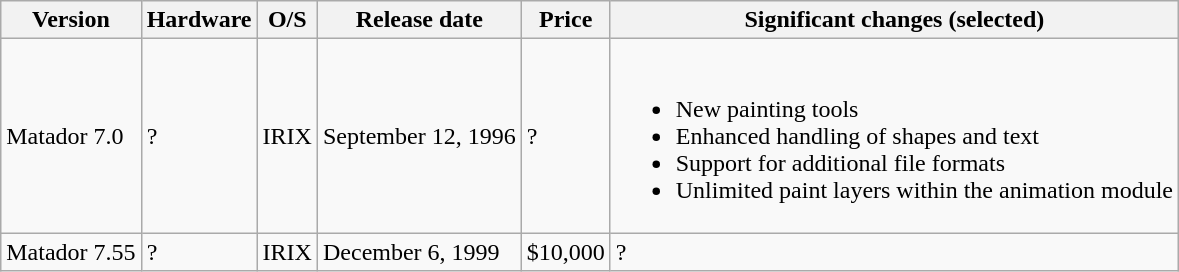<table class="wikitable">
<tr>
<th>Version</th>
<th>Hardware</th>
<th>O/S</th>
<th>Release date</th>
<th>Price</th>
<th>Significant changes (selected)</th>
</tr>
<tr>
<td>Matador 7.0</td>
<td>?</td>
<td>IRIX</td>
<td>September 12, 1996</td>
<td>?</td>
<td><br><ul><li>New painting tools</li><li>Enhanced handling of shapes and text</li><li>Support for additional file formats</li><li>Unlimited paint layers within the animation module</li></ul></td>
</tr>
<tr>
<td>Matador 7.55</td>
<td>?</td>
<td>IRIX</td>
<td>December 6, 1999</td>
<td>$10,000</td>
<td>?</td>
</tr>
</table>
